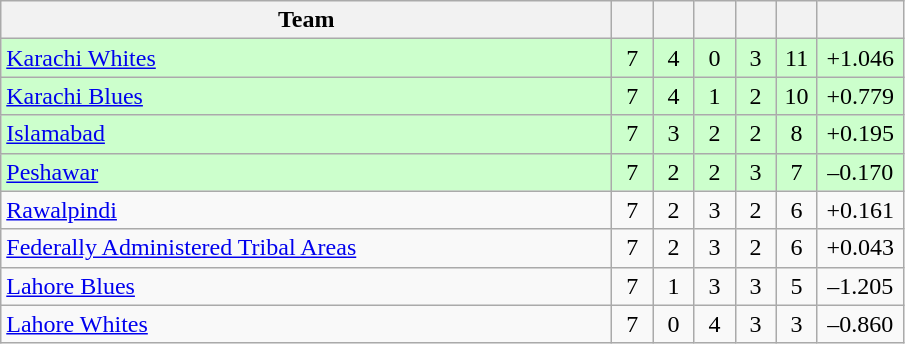<table class="wikitable" style="text-align:center">
<tr>
<th style="width:400px">Team</th>
<th width="20"></th>
<th width="20"></th>
<th width="20"></th>
<th width="20"></th>
<th width="20"></th>
<th width="50"></th>
</tr>
<tr style="background:#cfc">
<td style="text-align:left;"><a href='#'>Karachi Whites</a></td>
<td>7</td>
<td>4</td>
<td>0</td>
<td>3</td>
<td>11</td>
<td>+1.046</td>
</tr>
<tr style="background:#cfc">
<td style="text-align:left;"><a href='#'>Karachi Blues</a></td>
<td>7</td>
<td>4</td>
<td>1</td>
<td>2</td>
<td>10</td>
<td>+0.779</td>
</tr>
<tr style="background:#cfc">
<td style="text-align:left;"><a href='#'>Islamabad</a></td>
<td>7</td>
<td>3</td>
<td>2</td>
<td>2</td>
<td>8</td>
<td>+0.195</td>
</tr>
<tr style="background:#cfc">
<td style="text-align:left;"><a href='#'>Peshawar</a></td>
<td>7</td>
<td>2</td>
<td>2</td>
<td>3</td>
<td>7</td>
<td>–0.170</td>
</tr>
<tr>
<td style="text-align:left;"><a href='#'>Rawalpindi</a></td>
<td>7</td>
<td>2</td>
<td>3</td>
<td>2</td>
<td>6</td>
<td>+0.161</td>
</tr>
<tr>
<td style="text-align:left;"><a href='#'>Federally Administered Tribal Areas</a></td>
<td>7</td>
<td>2</td>
<td>3</td>
<td>2</td>
<td>6</td>
<td>+0.043</td>
</tr>
<tr>
<td style="text-align:left;"><a href='#'>Lahore Blues</a></td>
<td>7</td>
<td>1</td>
<td>3</td>
<td>3</td>
<td>5</td>
<td>–1.205</td>
</tr>
<tr>
<td style="text-align:left;"><a href='#'>Lahore Whites</a></td>
<td>7</td>
<td>0</td>
<td>4</td>
<td>3</td>
<td>3</td>
<td>–0.860</td>
</tr>
</table>
